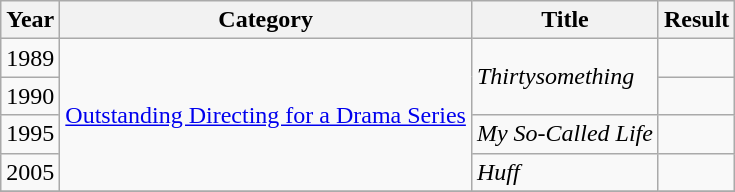<table class="wikitable">
<tr>
<th>Year</th>
<th>Category</th>
<th>Title</th>
<th>Result</th>
</tr>
<tr>
<td>1989</td>
<td rowspan=4><a href='#'>Outstanding Directing for a Drama Series</a></td>
<td rowspan=2><em>Thirtysomething</em></td>
<td></td>
</tr>
<tr>
<td>1990</td>
<td></td>
</tr>
<tr>
<td>1995</td>
<td><em>My So-Called Life</em></td>
<td></td>
</tr>
<tr>
<td>2005</td>
<td><em>Huff</em></td>
<td></td>
</tr>
<tr>
</tr>
</table>
